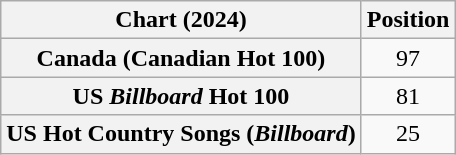<table class="wikitable sortable plainrowheaders" style="text-align:center">
<tr>
<th scope="col">Chart (2024)</th>
<th scope="col">Position</th>
</tr>
<tr>
<th scope="row">Canada (Canadian Hot 100)</th>
<td>97</td>
</tr>
<tr>
<th scope="row">US <em>Billboard</em> Hot 100</th>
<td>81</td>
</tr>
<tr>
<th scope="row">US Hot Country Songs (<em>Billboard</em>)</th>
<td>25</td>
</tr>
</table>
